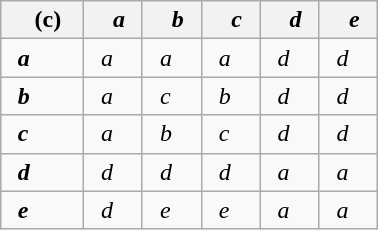<table class="wikitable" border="1" width="20%" style="margin:1em auto;">
<tr>
<th>  (c)</th>
<th>  <em>a</em></th>
<th>  <em>b</em></th>
<th>  <em>c</em></th>
<th>  <em>d</em></th>
<th>  <em>e</em></th>
</tr>
<tr>
<td>  <strong> <em>a</em> </strong></td>
<td>  <em>a</em></td>
<td>  <em>a</em></td>
<td>  <em>a</em></td>
<td>  <em>d</em></td>
<td>  <em>d</em></td>
</tr>
<tr>
<td>  <strong> <em>b</em> </strong></td>
<td>  <em>a</em></td>
<td>  <em>c</em></td>
<td>  <em>b</em></td>
<td>  <em>d</em></td>
<td>  <em>d</em></td>
</tr>
<tr>
<td>  <strong> <em>c</em> </strong></td>
<td>  <em>a</em></td>
<td>  <em>b</em></td>
<td>  <em>c</em></td>
<td>  <em>d</em></td>
<td>  <em>d</em></td>
</tr>
<tr>
<td>  <strong> <em>d</em> </strong></td>
<td>  <em>d</em></td>
<td>  <em>d</em></td>
<td>  <em>d</em></td>
<td>  <em>a</em></td>
<td>  <em>a</em></td>
</tr>
<tr>
<td>  <strong> <em>e</em> </strong></td>
<td>  <em>d</em></td>
<td>  <em>e</em></td>
<td>  <em>e</em></td>
<td>  <em>a</em></td>
<td>  <em>a</em></td>
</tr>
</table>
